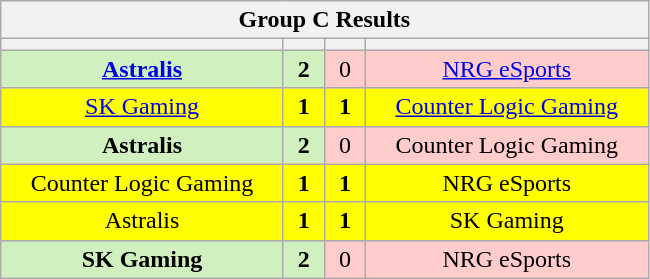<table class="wikitable" style="text-align: center;">
<tr>
<th colspan=4>Group C Results</th>
</tr>
<tr>
<th width="181px"></th>
<th width="20px"></th>
<th width="20px"></th>
<th width="181px"></th>
</tr>
<tr>
<td style="background: #D0F0C0;"><strong><a href='#'>Astralis</a></strong></td>
<td style="background: #D0F0C0;"><strong>2</strong></td>
<td style="background: #FFCCCC;">0</td>
<td style="background: #FFCCCC;"><a href='#'>NRG eSports</a></td>
</tr>
<tr>
<td style="background: #FFFF00;"><a href='#'>SK Gaming</a></td>
<td style="background: #FFFF00;"><strong>1</strong></td>
<td style="background: #FFFF00;"><strong>1</strong></td>
<td style="background: #FFFF00;"><a href='#'>Counter Logic Gaming</a></td>
</tr>
<tr>
<td style="background: #D0F0C0;"><strong>Astralis</strong></td>
<td style="background: #D0F0C0;"><strong>2</strong></td>
<td style="background: #FFCCCC;">0</td>
<td style="background: #FFCCCC;">Counter Logic Gaming</td>
</tr>
<tr>
<td style="background: #FFFF00;">Counter Logic Gaming</td>
<td style="background: #FFFF00;"><strong>1</strong></td>
<td style="background: #FFFF00;"><strong>1</strong></td>
<td style="background: #FFFF00;">NRG eSports</td>
</tr>
<tr>
<td style="background: #FFFF00;">Astralis</td>
<td style="background: #FFFF00;"><strong>1</strong></td>
<td style="background: #FFFF00;"><strong>1</strong></td>
<td style="background: #FFFF00;">SK Gaming</td>
</tr>
<tr>
<td style="background: #D0F0C0;"><strong>SK Gaming</strong></td>
<td style="background: #D0F0C0;"><strong>2</strong></td>
<td style="background: #FFCCCC;">0</td>
<td style="background: #FFCCCC;">NRG eSports</td>
</tr>
</table>
